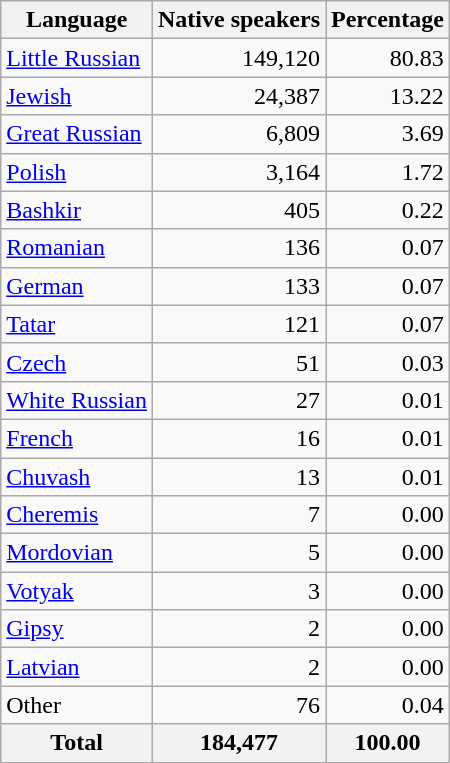<table class="wikitable sortable">
<tr>
<th>Language</th>
<th>Native speakers</th>
<th>Percentage</th>
</tr>
<tr>
<td><a href='#'>Little Russian</a></td>
<td align="right">149,120</td>
<td align="right">80.83</td>
</tr>
<tr>
<td><a href='#'>Jewish</a></td>
<td align="right">24,387</td>
<td align="right">13.22</td>
</tr>
<tr>
<td><a href='#'>Great Russian</a></td>
<td align="right">6,809</td>
<td align="right">3.69</td>
</tr>
<tr>
<td><a href='#'>Polish</a></td>
<td align="right">3,164</td>
<td align="right">1.72</td>
</tr>
<tr>
<td><a href='#'>Bashkir</a></td>
<td align="right">405</td>
<td align="right">0.22</td>
</tr>
<tr>
<td><a href='#'>Romanian</a></td>
<td align="right">136</td>
<td align="right">0.07</td>
</tr>
<tr>
<td><a href='#'>German</a></td>
<td align="right">133</td>
<td align="right">0.07</td>
</tr>
<tr>
<td><a href='#'>Tatar</a></td>
<td align="right">121</td>
<td align="right">0.07</td>
</tr>
<tr>
<td><a href='#'>Czech</a></td>
<td align="right">51</td>
<td align="right">0.03</td>
</tr>
<tr>
<td><a href='#'>White Russian</a></td>
<td align="right">27</td>
<td align="right">0.01</td>
</tr>
<tr>
<td><a href='#'>French</a></td>
<td align="right">16</td>
<td align="right">0.01</td>
</tr>
<tr>
<td><a href='#'>Chuvash</a></td>
<td align="right">13</td>
<td align="right">0.01</td>
</tr>
<tr>
<td><a href='#'>Cheremis</a></td>
<td align="right">7</td>
<td align="right">0.00</td>
</tr>
<tr>
<td><a href='#'>Mordovian</a></td>
<td align="right">5</td>
<td align="right">0.00</td>
</tr>
<tr>
<td><a href='#'>Votyak</a></td>
<td align="right">3</td>
<td align="right">0.00</td>
</tr>
<tr>
<td><a href='#'>Gipsy</a></td>
<td align="right">2</td>
<td align="right">0.00</td>
</tr>
<tr>
<td><a href='#'>Latvian</a></td>
<td align="right">2</td>
<td align="right">0.00</td>
</tr>
<tr>
<td>Other</td>
<td align="right">76</td>
<td align="right">0.04</td>
</tr>
<tr>
<th>Total</th>
<th>184,477</th>
<th>100.00</th>
</tr>
</table>
